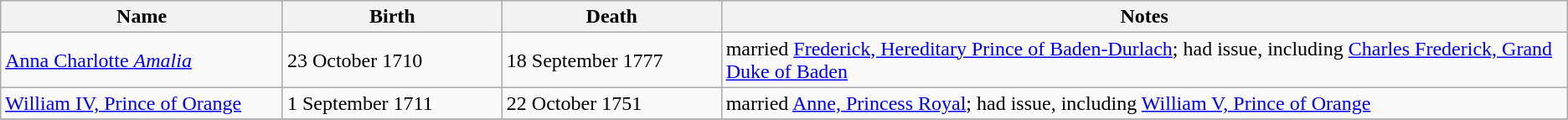<table class="wikitable sortable">
<tr>
<th width="18%">Name</th>
<th width="14%">Birth</th>
<th width="14%">Death</th>
<th width="62%">Notes</th>
</tr>
<tr>
<td><a href='#'>Anna Charlotte <em>Amalia</em></a></td>
<td>23 October 1710</td>
<td>18 September 1777</td>
<td>married <a href='#'>Frederick, Hereditary Prince of Baden-Durlach</a>; had issue, including <a href='#'>Charles Frederick, Grand Duke of Baden</a></td>
</tr>
<tr>
<td><a href='#'>William IV, Prince of Orange</a></td>
<td>1 September 1711</td>
<td>22 October 1751</td>
<td>married <a href='#'>Anne, Princess Royal</a>; had issue, including <a href='#'>William V, Prince of Orange</a></td>
</tr>
<tr>
</tr>
</table>
